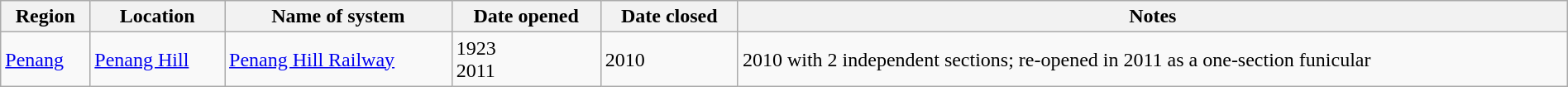<table class="wikitable" width=100%>
<tr>
<th>Region</th>
<th>Location</th>
<th>Name of system</th>
<th>Date opened</th>
<th>Date closed</th>
<th>Notes</th>
</tr>
<tr>
<td><a href='#'>Penang</a></td>
<td><a href='#'>Penang Hill</a></td>
<td><a href='#'>Penang Hill Railway</a></td>
<td>1923<br>2011</td>
<td>2010</td>
<td>2010 with 2 independent sections; re-opened in 2011 as a one-section funicular</td>
</tr>
</table>
